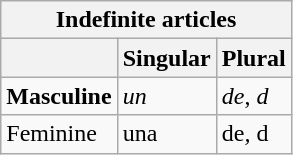<table class="wikitable">
<tr>
<th colspan = 3>Indefinite articles</th>
</tr>
<tr>
<th></th>
<th>Singular</th>
<th>Plural</th>
</tr>
<tr>
<td><strong>Masculine</strong></td>
<td><em>un</em></td>
<td><em>de</em>, <em>d<strong></td>
</tr>
<tr>
<td></strong>Feminine<strong></td>
<td></em>una<em></td>
<td></em>de<em>, </em>d</strong></td>
</tr>
</table>
